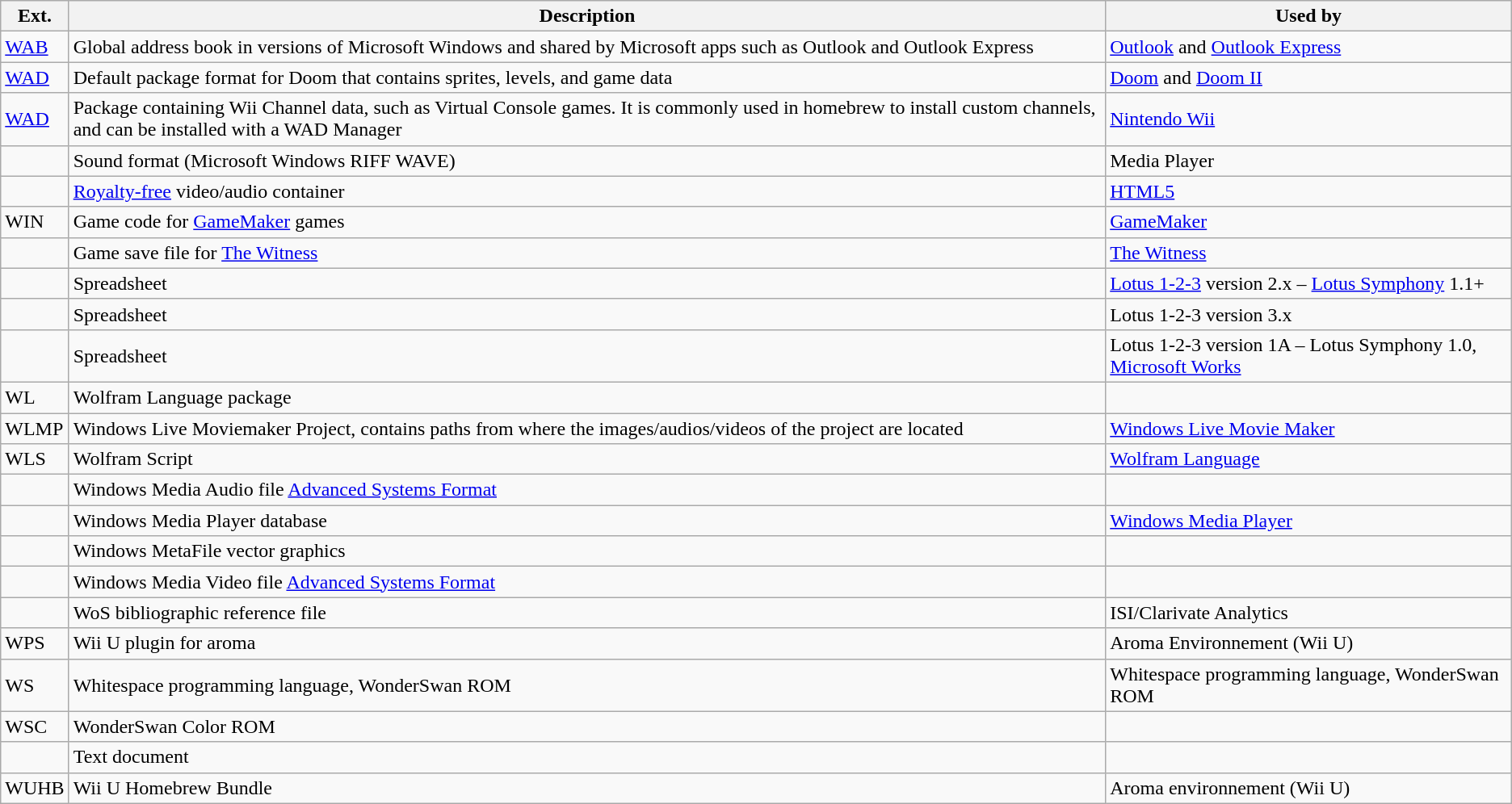<table class="wikitable">
<tr>
<th>Ext.</th>
<th>Description</th>
<th>Used by</th>
</tr>
<tr>
<td><a href='#'>WAB</a></td>
<td>Global address book in versions of Microsoft Windows and shared by Microsoft apps such as Outlook and Outlook Express</td>
<td><a href='#'>Outlook</a> and <a href='#'>Outlook Express</a></td>
</tr>
<tr>
<td><a href='#'>WAD</a></td>
<td>Default package format for Doom that contains sprites, levels, and game data</td>
<td><a href='#'>Doom</a> and <a href='#'>Doom II</a></td>
</tr>
<tr>
<td><a href='#'>WAD</a></td>
<td>Package containing Wii Channel data, such as Virtual Console games. It is commonly used in homebrew to install custom channels, and can be installed with a WAD Manager</td>
<td><a href='#'>Nintendo Wii</a></td>
</tr>
<tr>
<td></td>
<td>Sound format (Microsoft Windows RIFF WAVE)</td>
<td>Media Player</td>
</tr>
<tr>
<td></td>
<td><a href='#'>Royalty-free</a> video/audio container</td>
<td><a href='#'>HTML5</a></td>
</tr>
<tr>
<td>WIN</td>
<td>Game code for <a href='#'>GameMaker</a> games</td>
<td><a href='#'>GameMaker</a></td>
</tr>
<tr>
<td></td>
<td>Game save file for <a href='#'>The Witness</a></td>
<td><a href='#'>The Witness</a></td>
</tr>
<tr>
<td></td>
<td>Spreadsheet</td>
<td><a href='#'>Lotus 1-2-3</a> version 2.x – <a href='#'>Lotus Symphony</a> 1.1+</td>
</tr>
<tr>
<td></td>
<td>Spreadsheet</td>
<td>Lotus 1-2-3 version 3.x</td>
</tr>
<tr>
<td></td>
<td>Spreadsheet</td>
<td>Lotus 1-2-3 version 1A – Lotus Symphony 1.0, <a href='#'>Microsoft Works</a></td>
</tr>
<tr>
<td>WL</td>
<td>Wolfram Language package</td>
<td></td>
</tr>
<tr>
<td>WLMP</td>
<td>Windows Live Moviemaker Project, contains paths from where the images/audios/videos of the project are located</td>
<td><a href='#'>Windows Live Movie Maker</a></td>
</tr>
<tr>
<td>WLS</td>
<td>Wolfram Script</td>
<td><a href='#'>Wolfram Language</a></td>
</tr>
<tr>
<td></td>
<td>Windows Media Audio file <a href='#'>Advanced Systems Format</a></td>
<td></td>
</tr>
<tr>
<td></td>
<td>Windows Media Player database</td>
<td><a href='#'>Windows Media Player</a></td>
</tr>
<tr>
<td></td>
<td>Windows MetaFile vector graphics</td>
<td></td>
</tr>
<tr>
<td></td>
<td>Windows Media Video file <a href='#'>Advanced Systems Format</a></td>
<td></td>
</tr>
<tr>
<td></td>
<td>WoS bibliographic reference file</td>
<td>ISI/Clarivate Analytics</td>
</tr>
<tr>
<td>WPS</td>
<td>Wii U plugin for aroma</td>
<td>Aroma Environnement (Wii U)</td>
</tr>
<tr>
<td>WS</td>
<td>Whitespace programming language, WonderSwan ROM</td>
<td>Whitespace programming language, WonderSwan ROM</td>
</tr>
<tr>
<td>WSC</td>
<td>WonderSwan Color ROM</td>
</tr>
<tr>
<td></td>
<td>Text document</td>
<td></td>
</tr>
<tr>
<td>WUHB</td>
<td>Wii U Homebrew Bundle</td>
<td>Aroma environnement (Wii U)</td>
</tr>
</table>
